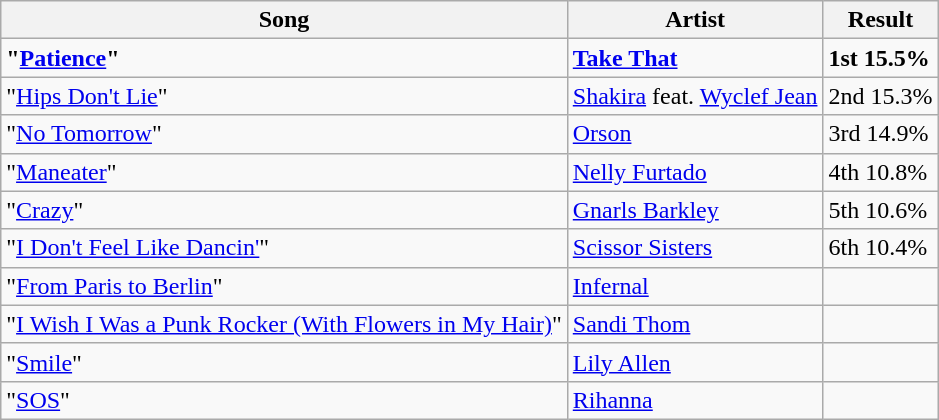<table class="wikitable">
<tr>
<th>Song</th>
<th>Artist</th>
<th>Result</th>
</tr>
<tr>
<td><strong>"<a href='#'>Patience</a>"</strong></td>
<td><strong><a href='#'>Take That</a></strong></td>
<td><strong>1st</strong> <strong>15.5%</strong></td>
</tr>
<tr>
<td>"<a href='#'>Hips Don't Lie</a>"</td>
<td><a href='#'>Shakira</a> feat. <a href='#'>Wyclef Jean</a></td>
<td>2nd 15.3%</td>
</tr>
<tr>
<td>"<a href='#'>No Tomorrow</a>"</td>
<td><a href='#'>Orson</a></td>
<td>3rd 14.9%</td>
</tr>
<tr>
<td>"<a href='#'>Maneater</a>"</td>
<td><a href='#'>Nelly Furtado</a></td>
<td>4th 10.8%</td>
</tr>
<tr>
<td>"<a href='#'>Crazy</a>"</td>
<td><a href='#'>Gnarls Barkley</a></td>
<td>5th 10.6%</td>
</tr>
<tr>
<td>"<a href='#'>I Don't Feel Like Dancin'</a>"</td>
<td><a href='#'>Scissor Sisters</a></td>
<td>6th 10.4%</td>
</tr>
<tr>
<td>"<a href='#'>From Paris to Berlin</a>"</td>
<td><a href='#'>Infernal</a></td>
<td></td>
</tr>
<tr>
<td>"<a href='#'>I Wish I Was a Punk Rocker (With Flowers in My Hair)</a>"</td>
<td><a href='#'>Sandi Thom</a></td>
<td></td>
</tr>
<tr>
<td>"<a href='#'>Smile</a>"</td>
<td><a href='#'>Lily Allen</a></td>
<td></td>
</tr>
<tr>
<td>"<a href='#'>SOS</a>"</td>
<td><a href='#'>Rihanna</a></td>
<td></td>
</tr>
</table>
